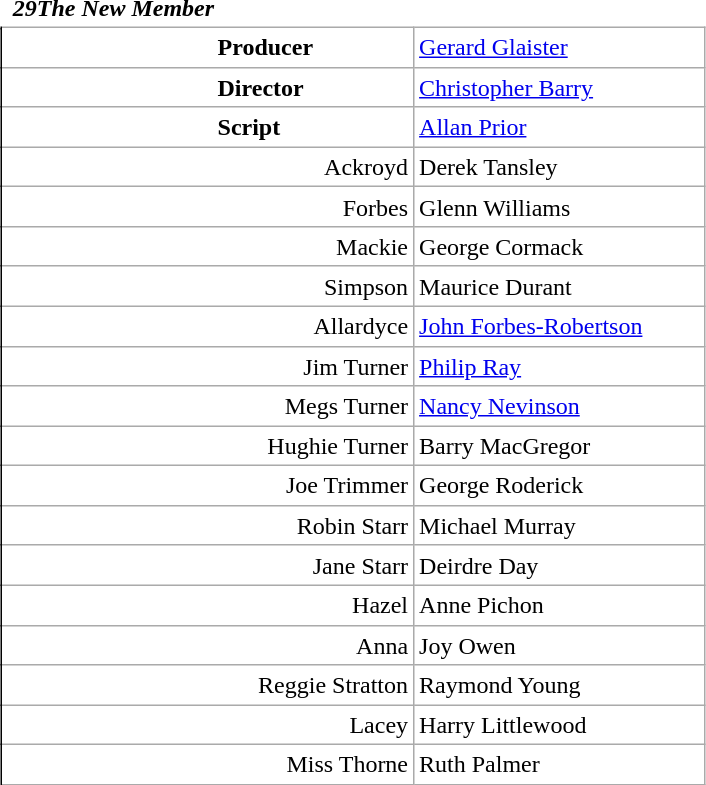<table class="wikitable mw-collapsible mw-collapsed" style="vertical-align:top;margin:auto 2em;line-height:1.2;min-width:33em;display: inline-table;background-color:inherit;border:none;">
<tr>
<td class=unsortable style="border:hidden;line-height:1.67;text-align:center;margin-left:-1em;padding-left:0.5em;min-width:1.0em;"></td>
<td class=unsortable style="border:none;padding-left:0.5em;text-align:left;min-width:16.5em;font-weight:700;font-style:italic;">29The New Member</td>
<td class=unsortable style="border:none;text-align:right;font-weight:normal;font-family:Courier;font-size:95%;letter-spacing:-1pt;min-width:8.5em;padding-right:0.2em;"></td>
<td class=unsortable style="border:hidden;min-width:3.5em;padding-left:0;"></td>
<td class=unsortable style="border:hidden;min-width:3.5em;font-size:95%;"></td>
</tr>
<tr>
<td rowspan=100 style="border:none thin;border-right-style :solid;"></td>
</tr>
<tr>
<td style="text-align:left;padding-left:9.0em;font-weight:bold;">Producer</td>
<td colspan=2><a href='#'>Gerard Glaister</a></td>
</tr>
<tr>
<td style="text-align:left;padding-left:9.0em;font-weight:bold;">Director</td>
<td colspan=2><a href='#'>Christopher Barry</a></td>
</tr>
<tr>
<td style="text-align:left;padding-left:9.0em;font-weight:bold;">Script</td>
<td colspan=2><a href='#'>Allan Prior</a></td>
</tr>
<tr>
<td style="text-align:right;">Ackroyd</td>
<td colspan=2>Derek Tansley</td>
</tr>
<tr>
<td style="text-align:right;">Forbes</td>
<td colspan=2>Glenn Williams</td>
</tr>
<tr>
<td style="text-align:right;">Mackie</td>
<td colspan=2>George Cormack</td>
</tr>
<tr>
<td style="text-align:right;">Simpson</td>
<td colspan=2>Maurice Durant</td>
</tr>
<tr>
<td style="text-align:right;">Allardyce</td>
<td colspan=2><a href='#'>John Forbes-Robertson</a></td>
</tr>
<tr>
<td style="text-align:right;">Jim Turner</td>
<td colspan=2><a href='#'>Philip Ray</a></td>
</tr>
<tr>
<td style="text-align:right;">Megs Turner</td>
<td colspan=2><a href='#'>Nancy Nevinson</a></td>
</tr>
<tr>
<td style="text-align:right;">Hughie Turner</td>
<td colspan=2>Barry MacGregor</td>
</tr>
<tr>
<td style="text-align:right;">Joe Trimmer</td>
<td colspan=2>George Roderick</td>
</tr>
<tr>
<td style="text-align:right;">Robin Starr</td>
<td colspan=2>Michael Murray</td>
</tr>
<tr>
<td style="text-align:right;">Jane Starr</td>
<td colspan=2>Deirdre Day</td>
</tr>
<tr>
<td style="text-align:right;">Hazel</td>
<td colspan=2>Anne Pichon</td>
</tr>
<tr>
<td style="text-align:right;">Anna</td>
<td colspan=2>Joy Owen</td>
</tr>
<tr>
<td style="text-align:right;">Reggie Stratton</td>
<td colspan=2>Raymond Young</td>
</tr>
<tr>
<td style="text-align:right;">Lacey</td>
<td colspan=2>Harry Littlewood</td>
</tr>
<tr>
<td style="text-align:right;">Miss Thorne</td>
<td colspan=2>Ruth Palmer</td>
</tr>
</table>
